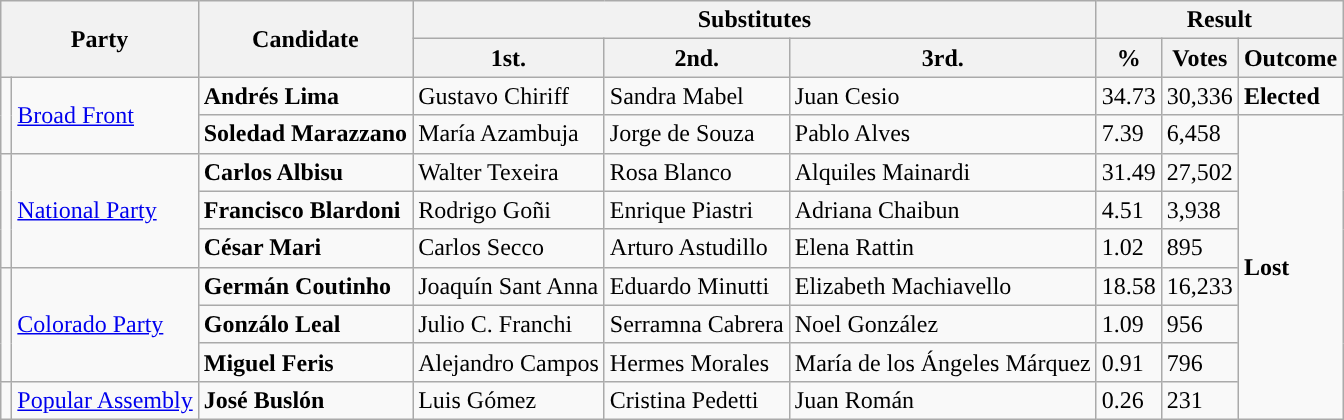<table class="wikitable">
<tr>
<th colspan="2" rowspan="2">Party</th>
<th rowspan="2">Candidate</th>
<th colspan="3">Substitutes</th>
<th colspan="3">Result</th>
</tr>
<tr>
<th>1st.</th>
<th>2nd.</th>
<th>3rd.</th>
<th>%</th>
<th>Votes</th>
<th>Outcome</th>
</tr>
<tr>
<td rowspan="2" style="background:"></td>
<td rowspan="2"><a href='#'>Broad Front</a></td>
<td><strong>Andrés Lima</strong></td>
<td>Gustavo Chiriff</td>
<td>Sandra Mabel</td>
<td>Juan Cesio</td>
<td>34.73</td>
<td>30,336</td>
<td><strong>Elected</strong> </td>
</tr>
<tr>
<td><strong>Soledad Marazzano</strong></td>
<td>María Azambuja</td>
<td>Jorge de Souza</td>
<td>Pablo Alves</td>
<td>7.39</td>
<td>6,458</td>
<td rowspan="8"><strong>Lost</strong> </td>
</tr>
<tr>
<td rowspan="3" style="background:"></td>
<td rowspan="3"><a href='#'>National Party</a></td>
<td><strong>Carlos Albisu</strong></td>
<td>Walter Texeira</td>
<td>Rosa Blanco</td>
<td>Alquiles Mainardi</td>
<td>31.49</td>
<td>27,502</td>
</tr>
<tr>
<td><strong>Francisco Blardoni</strong></td>
<td>Rodrigo Goñi</td>
<td>Enrique Piastri</td>
<td>Adriana Chaibun</td>
<td>4.51</td>
<td>3,938</td>
</tr>
<tr>
<td><strong>César Mari</strong></td>
<td>Carlos Secco</td>
<td>Arturo Astudillo</td>
<td>Elena Rattin</td>
<td>1.02</td>
<td>895</td>
</tr>
<tr>
<td rowspan="3" style="background:"></td>
<td rowspan="3"><a href='#'>Colorado Party</a></td>
<td><strong>Germán Coutinho</strong></td>
<td>Joaquín Sant Anna</td>
<td>Eduardo Minutti</td>
<td>Elizabeth Machiavello</td>
<td>18.58</td>
<td>16,233</td>
</tr>
<tr>
<td><strong>Gonzálo Leal</strong></td>
<td>Julio C. Franchi</td>
<td>Serramna Cabrera</td>
<td>Noel González</td>
<td>1.09</td>
<td>956</td>
</tr>
<tr>
<td><strong>Miguel Feris</strong></td>
<td>Alejandro Campos</td>
<td>Hermes Morales</td>
<td>María de los Ángeles Márquez</td>
<td>0.91</td>
<td>796</td>
</tr>
<tr>
<td style="background:"></td>
<td><a href='#'>Popular Assembly</a></td>
<td><strong>José Buslón</strong></td>
<td>Luis Gómez</td>
<td>Cristina Pedetti</td>
<td>Juan Román</td>
<td>0.26</td>
<td>231</td>
</tr>
</table>
